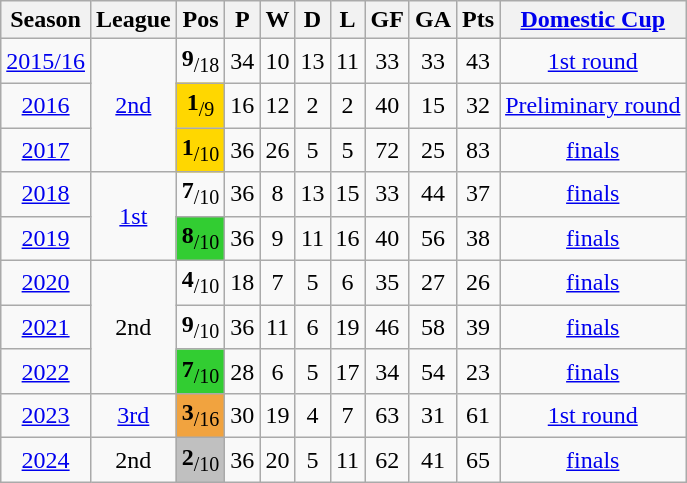<table class="wikitable" style="text-align: center">
<tr>
<th>Season</th>
<th>League</th>
<th>Pos</th>
<th>P</th>
<th>W</th>
<th>D</th>
<th>L</th>
<th>GF</th>
<th>GA</th>
<th>Pts</th>
<th><a href='#'>Domestic Cup</a></th>
</tr>
<tr>
<td><a href='#'>2015/16</a></td>
<td rowspan='3'><a href='#'>2nd</a></td>
<td><strong>9</strong><sub>/18</sub></td>
<td>34</td>
<td>10</td>
<td>13</td>
<td>11</td>
<td>33</td>
<td>33</td>
<td>43</td>
<td><a href='#'>1st round</a></td>
</tr>
<tr>
<td><a href='#'>2016</a></td>
<td bgcolor=Gold><strong>1</strong><sub>/9</sub></td>
<td>16</td>
<td>12</td>
<td>2</td>
<td>2</td>
<td>40</td>
<td>15</td>
<td>32</td>
<td><a href='#'>Preliminary round</a></td>
</tr>
<tr>
<td><a href='#'>2017</a></td>
<td bgcolor=Gold><strong>1</strong><sub>/10</sub></td>
<td>36</td>
<td>26</td>
<td>5</td>
<td>5</td>
<td>72</td>
<td>25</td>
<td>83</td>
<td><a href='#'> finals</a></td>
</tr>
<tr>
<td><a href='#'>2018</a></td>
<td rowspan='2'><a href='#'>1st</a></td>
<td><strong>7</strong><sub>/10</sub></td>
<td>36</td>
<td>8</td>
<td>13</td>
<td>15</td>
<td>33</td>
<td>44</td>
<td>37</td>
<td><a href='#'> finals</a></td>
</tr>
<tr>
<td><a href='#'>2019</a></td>
<td bgcolor=LimeGreen><strong>8</strong><sub>/10</sub></td>
<td>36</td>
<td>9</td>
<td>11</td>
<td>16</td>
<td>40</td>
<td>56</td>
<td>38</td>
<td><a href='#'> finals</a></td>
</tr>
<tr>
<td><a href='#'>2020</a></td>
<td rowspan='3'>2nd</td>
<td><strong>4</strong><sub>/10</sub></td>
<td>18</td>
<td>7</td>
<td>5</td>
<td>6</td>
<td>35</td>
<td>27</td>
<td>26</td>
<td><a href='#'> finals</a></td>
</tr>
<tr>
<td><a href='#'>2021</a></td>
<td><strong>9</strong><sub>/10</sub></td>
<td>36</td>
<td>11</td>
<td>6</td>
<td>19</td>
<td>46</td>
<td>58</td>
<td>39</td>
<td><a href='#'> finals</a></td>
</tr>
<tr>
<td><a href='#'>2022</a></td>
<td bgcolor=LimeGreen><strong>7</strong><sub>/10</sub> </td>
<td>28</td>
<td>6</td>
<td>5</td>
<td>17</td>
<td>34</td>
<td>54</td>
<td>23</td>
<td><a href='#'> finals</a></td>
</tr>
<tr>
<td><a href='#'>2023</a></td>
<td><a href='#'>3rd</a></td>
<td bgcolor=#F1A33F><strong>3</strong><sub>/16</sub> </td>
<td>30</td>
<td>19</td>
<td>4</td>
<td>7</td>
<td>63</td>
<td>31</td>
<td>61</td>
<td><a href='#'>1st round</a></td>
</tr>
<tr>
<td><a href='#'>2024</a></td>
<td>2nd</td>
<td bgcolor=Silver><strong>2</strong><sub>/10</sub></td>
<td>36</td>
<td>20</td>
<td>5</td>
<td>11</td>
<td>62</td>
<td>41</td>
<td>65</td>
<td><a href='#'> finals</a></td>
</tr>
</table>
